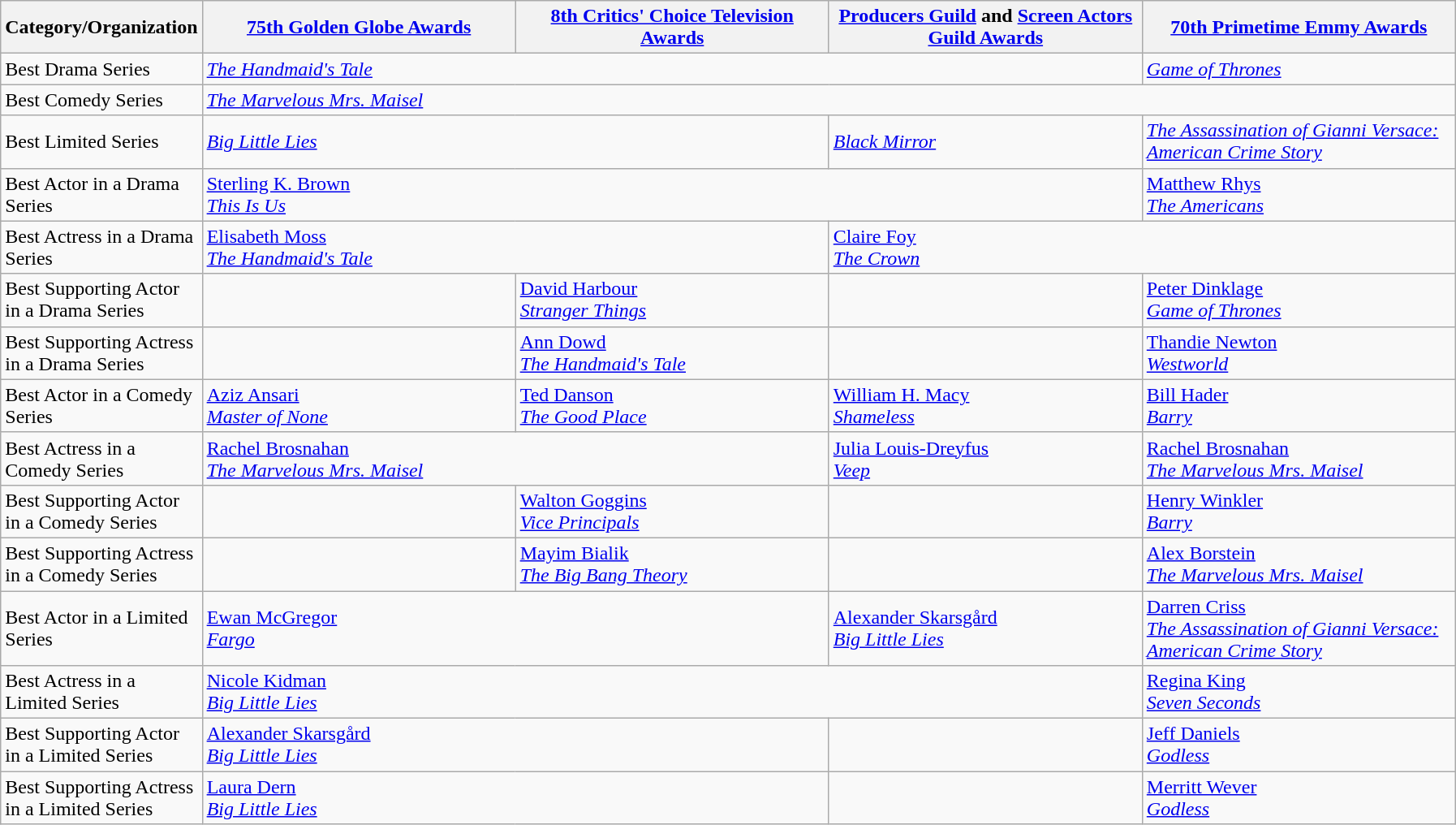<table class="wikitable">
<tr>
<th style="width:20px;">Category/Organization</th>
<th style="width:250px;"><a href='#'>75th Golden Globe Awards</a><br></th>
<th style="width:250px;"><a href='#'>8th Critics' Choice Television Awards</a><br></th>
<th style="width:250px;"><a href='#'>Producers Guild</a> and <a href='#'>Screen Actors Guild Awards</a><br></th>
<th style="width:250px;"><a href='#'>70th Primetime Emmy Awards</a><br></th>
</tr>
<tr>
<td>Best Drama Series</td>
<td colspan="3"><em><a href='#'>The Handmaid's Tale</a></em></td>
<td><em><a href='#'>Game of Thrones</a></em></td>
</tr>
<tr>
<td>Best Comedy Series</td>
<td colspan="4"><em><a href='#'>The Marvelous Mrs. Maisel</a></em></td>
</tr>
<tr>
<td>Best Limited Series</td>
<td colspan="2"><em><a href='#'>Big Little Lies</a></em></td>
<td><em><a href='#'>Black Mirror</a></em></td>
<td><em><a href='#'>The Assassination of Gianni Versace: American Crime Story</a></em></td>
</tr>
<tr>
<td>Best Actor in a Drama Series</td>
<td colspan="3"><a href='#'>Sterling K. Brown</a><br><em><a href='#'>This Is Us</a></em></td>
<td><a href='#'>Matthew Rhys</a><br><em><a href='#'>The Americans</a></em></td>
</tr>
<tr>
<td>Best Actress in a Drama Series</td>
<td colspan="2"><a href='#'>Elisabeth Moss</a><br><em><a href='#'>The Handmaid's Tale</a></em></td>
<td colspan="2"><a href='#'>Claire Foy</a><br><em><a href='#'>The Crown</a></em></td>
</tr>
<tr>
<td>Best Supporting Actor in a Drama Series</td>
<td></td>
<td><a href='#'>David Harbour</a><br><em><a href='#'>Stranger Things</a></em></td>
<td></td>
<td><a href='#'>Peter Dinklage</a><br><em><a href='#'>Game of Thrones</a></em></td>
</tr>
<tr>
<td>Best Supporting Actress in a Drama Series</td>
<td></td>
<td><a href='#'>Ann Dowd</a><br><em><a href='#'>The Handmaid's Tale</a></em></td>
<td></td>
<td><a href='#'>Thandie Newton</a><br><em><a href='#'>Westworld</a></em></td>
</tr>
<tr>
<td>Best Actor in a Comedy Series</td>
<td><a href='#'>Aziz Ansari</a><br><em><a href='#'>Master of None</a></em></td>
<td><a href='#'>Ted Danson</a><br><em><a href='#'>The Good Place</a></em></td>
<td><a href='#'>William H. Macy</a><br><em><a href='#'>Shameless</a></em></td>
<td><a href='#'>Bill Hader</a><br><em><a href='#'>Barry</a></em></td>
</tr>
<tr>
<td>Best Actress in a Comedy Series</td>
<td colspan="2"><a href='#'>Rachel Brosnahan</a><br><em><a href='#'>The Marvelous Mrs. Maisel</a></em></td>
<td><a href='#'>Julia Louis-Dreyfus</a><br><em><a href='#'>Veep</a></em></td>
<td><a href='#'>Rachel Brosnahan</a><br><em><a href='#'>The Marvelous Mrs. Maisel</a></em></td>
</tr>
<tr>
<td>Best Supporting Actor in a Comedy Series</td>
<td></td>
<td><a href='#'>Walton Goggins</a><br><em><a href='#'>Vice Principals</a></em></td>
<td></td>
<td><a href='#'>Henry Winkler</a><br><em><a href='#'>Barry</a></em></td>
</tr>
<tr>
<td>Best Supporting Actress in a Comedy Series</td>
<td></td>
<td><a href='#'>Mayim Bialik</a><br><em><a href='#'>The Big Bang Theory</a></em></td>
<td></td>
<td><a href='#'>Alex Borstein</a><br><em><a href='#'>The Marvelous Mrs. Maisel</a></em></td>
</tr>
<tr>
<td>Best Actor in a Limited Series</td>
<td colspan="2"><a href='#'>Ewan McGregor</a><br><em><a href='#'>Fargo</a></em></td>
<td><a href='#'>Alexander Skarsgård</a><br><em><a href='#'>Big Little Lies</a></em></td>
<td><a href='#'>Darren Criss</a><br><em><a href='#'>The Assassination of Gianni Versace: American Crime Story</a></em></td>
</tr>
<tr>
<td>Best Actress in a Limited Series</td>
<td colspan="3"><a href='#'>Nicole Kidman</a><br><em><a href='#'>Big Little Lies</a></em></td>
<td><a href='#'>Regina King</a><br><em><a href='#'>Seven Seconds</a></em></td>
</tr>
<tr>
<td>Best Supporting Actor in a Limited Series</td>
<td colspan="2"><a href='#'>Alexander Skarsgård</a><br><em><a href='#'>Big Little Lies</a></em></td>
<td></td>
<td><a href='#'>Jeff Daniels</a><br><em><a href='#'>Godless</a></em></td>
</tr>
<tr>
<td>Best Supporting Actress in a Limited Series</td>
<td colspan="2"><a href='#'>Laura Dern</a><br><em><a href='#'>Big Little Lies</a></em></td>
<td></td>
<td><a href='#'>Merritt Wever</a><br><em><a href='#'>Godless</a></em></td>
</tr>
</table>
